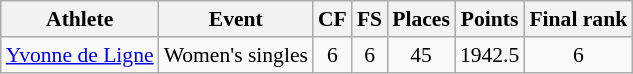<table class="wikitable" border="1" style="font-size:90%">
<tr>
<th>Athlete</th>
<th>Event</th>
<th>CF</th>
<th>FS</th>
<th>Places</th>
<th>Points</th>
<th>Final rank</th>
</tr>
<tr align=center>
<td align=left><a href='#'>Yvonne de Ligne</a></td>
<td>Women's singles</td>
<td>6</td>
<td>6</td>
<td>45</td>
<td>1942.5</td>
<td>6</td>
</tr>
</table>
